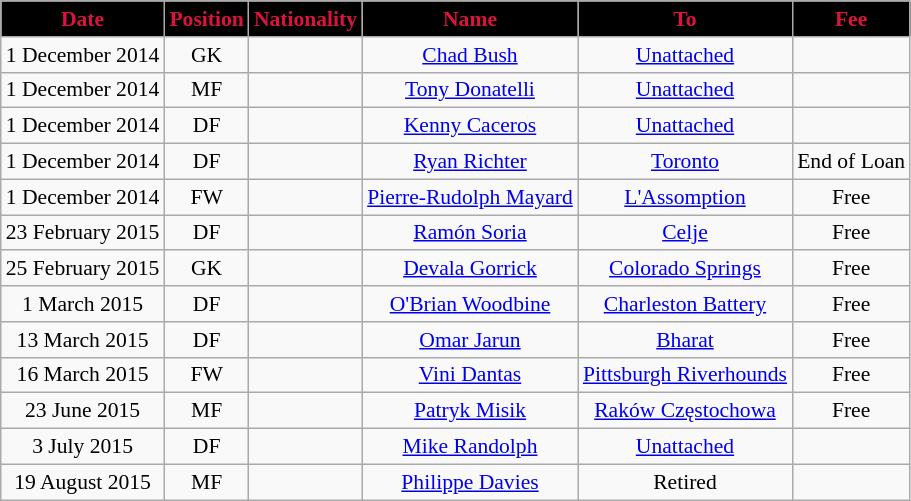<table class="wikitable"  style="text-align:center; font-size:90%; ">
<tr>
<th style="background:#000; color:crimson;" scope="col">Date</th>
<th style="background:#000; color:crimson;" scope="col">Position</th>
<th style="background:#000; color:crimson;" scope="col">Nationality</th>
<th style="background:#000; color:crimson;" scope="col">Name</th>
<th style="background:#000; color:crimson;" scope="col">To</th>
<th style="background:#000; color:crimson;" scope="col">Fee</th>
</tr>
<tr>
<td>1 December 2014</td>
<td>GK</td>
<td></td>
<td><a href='#'>Chad Bush</a></td>
<td><a href='#'>Unattached</a></td>
<td></td>
</tr>
<tr>
<td>1 December 2014</td>
<td>MF</td>
<td></td>
<td><a href='#'>Tony Donatelli</a></td>
<td><a href='#'>Unattached</a></td>
<td></td>
</tr>
<tr>
<td>1 December 2014</td>
<td>DF</td>
<td></td>
<td><a href='#'>Kenny Caceros</a></td>
<td><a href='#'>Unattached</a></td>
<td></td>
</tr>
<tr>
<td>1 December 2014</td>
<td>DF</td>
<td></td>
<td><a href='#'>Ryan Richter</a></td>
<td><a href='#'>Toronto</a></td>
<td>End of Loan</td>
</tr>
<tr>
<td>1 December 2014</td>
<td>FW</td>
<td></td>
<td><a href='#'>Pierre-Rudolph Mayard</a></td>
<td><a href='#'>L'Assomption</a></td>
<td>Free</td>
</tr>
<tr>
<td>23 February 2015</td>
<td>DF</td>
<td></td>
<td><a href='#'>Ramón Soria</a></td>
<td> <a href='#'>Celje</a></td>
<td>Free</td>
</tr>
<tr>
<td>25 February 2015</td>
<td>GK</td>
<td></td>
<td><a href='#'>Devala Gorrick</a></td>
<td> <a href='#'>Colorado Springs</a></td>
<td>Free</td>
</tr>
<tr>
<td>1 March 2015</td>
<td>DF</td>
<td></td>
<td><a href='#'>O'Brian Woodbine</a></td>
<td> <a href='#'>Charleston Battery</a></td>
<td>Free</td>
</tr>
<tr>
<td>13 March 2015</td>
<td>DF</td>
<td></td>
<td><a href='#'>Omar Jarun</a></td>
<td> <a href='#'>Bharat</a></td>
<td>Free</td>
</tr>
<tr>
<td>16 March 2015</td>
<td>FW</td>
<td></td>
<td><a href='#'>Vini Dantas</a></td>
<td> <a href='#'>Pittsburgh Riverhounds</a></td>
<td>Free</td>
</tr>
<tr>
<td>23 June 2015</td>
<td>MF</td>
<td></td>
<td><a href='#'>Patryk Misik</a></td>
<td> <a href='#'>Raków Częstochowa</a></td>
<td>Free</td>
</tr>
<tr>
<td>3 July 2015</td>
<td>DF</td>
<td></td>
<td><a href='#'>Mike Randolph</a></td>
<td><a href='#'>Unattached</a></td>
<td></td>
</tr>
<tr>
<td>19 August 2015</td>
<td>MF</td>
<td></td>
<td><a href='#'>Philippe Davies</a></td>
<td>Retired</td>
<td></td>
</tr>
</table>
